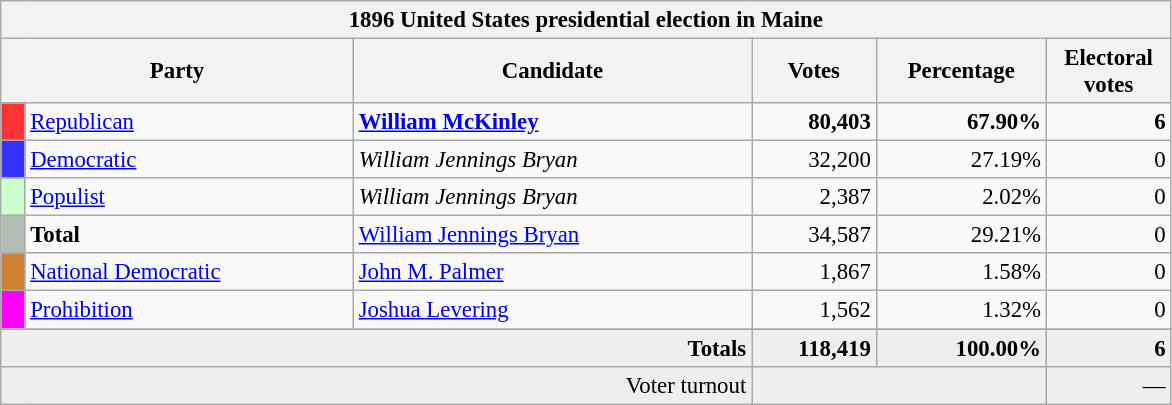<table class="wikitable" style="font-size: 95%;">
<tr>
<th colspan="6">1896 United States presidential election in Maine</th>
</tr>
<tr>
<th colspan="2" style="width: 15em">Party</th>
<th style="width: 17em">Candidate</th>
<th style="width: 5em">Votes</th>
<th style="width: 7em">Percentage</th>
<th style="width: 5em">Electoral votes</th>
</tr>
<tr>
<th style="background-color:#FF3333; width: 3px"></th>
<td style="width: 130px"><a href='#'>Republican</a></td>
<td><strong><a href='#'>William McKinley</a></strong></td>
<td align="right"><strong>80,403</strong></td>
<td align="right"><strong>67.90%</strong></td>
<td align="right"><strong>6</strong></td>
</tr>
<tr>
<th style="background-color:#3333FF; width: 3px"></th>
<td style="width: 130px"><a href='#'>Democratic</a></td>
<td><em>William Jennings Bryan</em></td>
<td align="right">32,200</td>
<td align="right">27.19%</td>
<td align="right">0</td>
</tr>
<tr>
<th style="background-color:#CCFFCC; width: 3px"></th>
<td style="width: 130px"><a href='#'>Populist</a></td>
<td><em>William Jennings Bryan</em></td>
<td align="right">2,387</td>
<td align="right">2.02%</td>
<td align="right">0</td>
</tr>
<tr>
<th style="background-color:#B2BEB5; width: 3px"></th>
<td style="width: 130px"><strong> Total</strong></td>
<td><a href='#'>William Jennings Bryan</a></td>
<td align="right">34,587</td>
<td align="right">29.21%</td>
<td align="right">0</td>
</tr>
<tr>
<th style="background-color:#CD7F32; width: 3px"></th>
<td style="width: 130px"><a href='#'>National Democratic</a></td>
<td><a href='#'>John M. Palmer</a></td>
<td align="right">1,867</td>
<td align="right">1.58%</td>
<td align="right">0</td>
</tr>
<tr>
<th style="background-color:#FF00FF; width: 3px"></th>
<td style="width: 130px"><a href='#'>Prohibition</a></td>
<td><a href='#'>Joshua Levering</a></td>
<td align="right">1,562</td>
<td align="right">1.32%</td>
<td align="right">0</td>
</tr>
<tr>
</tr>
<tr bgcolor="#EEEEEE">
<td colspan="3" align="right"><strong>Totals</strong></td>
<td align="right"><strong>118,419</strong></td>
<td align="right"><strong>100.00%</strong></td>
<td align="right"><strong>6</strong></td>
</tr>
<tr bgcolor="#EEEEEE">
<td colspan="3" align="right">Voter turnout</td>
<td colspan="2" align="right"></td>
<td align="right">—</td>
</tr>
</table>
